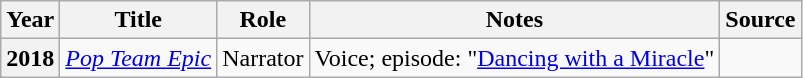<table class="wikitable plainrowheaders">
<tr>
<th scope="col">Year</th>
<th scope="col">Title</th>
<th scope="col">Role</th>
<th scope="col" class="unsortable">Notes</th>
<th scope="col" class="unsortable">Source</th>
</tr>
<tr>
<th scope="row">2018</th>
<td><em><a href='#'>Pop Team Epic</a></em></td>
<td>Narrator</td>
<td>Voice; episode: "<a href='#'>Dancing with a Miracle</a>"</td>
<td></td>
</tr>
</table>
